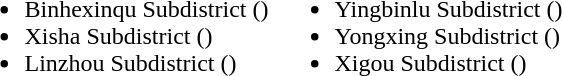<table>
<tr>
<td valign="top"><br><ul><li>Binhexinqu Subdistrict ()</li><li>Xisha Subdistrict ()</li><li>Linzhou Subdistrict ()</li></ul></td>
<td valign="top"><br><ul><li>Yingbinlu Subdistrict ()</li><li>Yongxing Subdistrict ()</li><li>Xigou Subdistrict ()</li></ul></td>
</tr>
</table>
